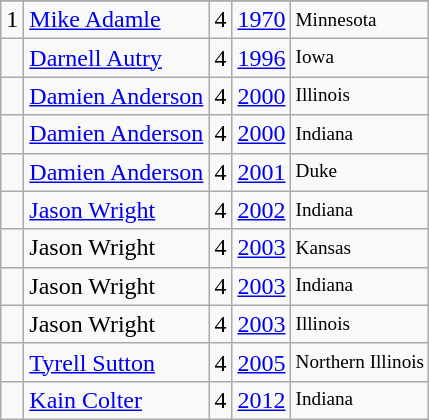<table class="wikitable">
<tr>
</tr>
<tr>
<td>1</td>
<td><a href='#'>Mike Adamle</a></td>
<td>4</td>
<td><a href='#'>1970</a></td>
<td style="font-size:80%;">Minnesota</td>
</tr>
<tr>
<td></td>
<td><a href='#'>Darnell Autry</a></td>
<td>4</td>
<td><a href='#'>1996</a></td>
<td style="font-size:80%;">Iowa</td>
</tr>
<tr>
<td></td>
<td><a href='#'>Damien Anderson</a></td>
<td>4</td>
<td><a href='#'>2000</a></td>
<td style="font-size:80%;">Illinois</td>
</tr>
<tr>
<td></td>
<td><a href='#'>Damien Anderson</a></td>
<td>4</td>
<td><a href='#'>2000</a></td>
<td style="font-size:80%;">Indiana</td>
</tr>
<tr>
<td></td>
<td><a href='#'>Damien Anderson</a></td>
<td>4</td>
<td><a href='#'>2001</a></td>
<td style="font-size:80%;">Duke</td>
</tr>
<tr>
<td></td>
<td><a href='#'>Jason Wright</a></td>
<td>4</td>
<td><a href='#'>2002</a></td>
<td style="font-size:80%;">Indiana</td>
</tr>
<tr>
<td></td>
<td>Jason Wright</td>
<td>4</td>
<td><a href='#'>2003</a></td>
<td style="font-size:80%;">Kansas</td>
</tr>
<tr>
<td></td>
<td>Jason Wright</td>
<td>4</td>
<td><a href='#'>2003</a></td>
<td style="font-size:80%;">Indiana</td>
</tr>
<tr>
<td></td>
<td>Jason Wright</td>
<td>4</td>
<td><a href='#'>2003</a></td>
<td style="font-size:80%;">Illinois</td>
</tr>
<tr>
<td></td>
<td><a href='#'>Tyrell Sutton</a></td>
<td>4</td>
<td><a href='#'>2005</a></td>
<td style="font-size:80%;">Northern Illinois</td>
</tr>
<tr>
<td></td>
<td><a href='#'>Kain Colter</a></td>
<td>4</td>
<td><a href='#'>2012</a></td>
<td style="font-size:80%;">Indiana</td>
</tr>
</table>
